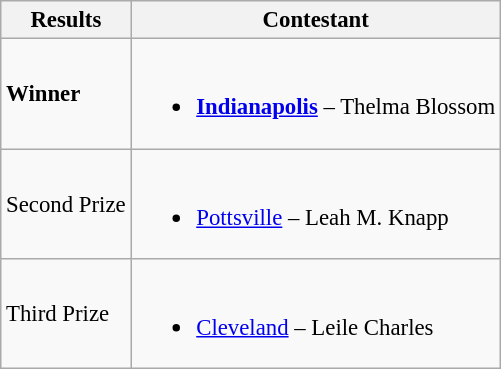<table class="wikitable sortable" style="font-size: 95%;">
<tr>
<th>Results</th>
<th>Contestant</th>
</tr>
<tr>
<td><strong>Winner</strong></td>
<td><br><ul><li><strong><a href='#'>Indianapolis</a></strong> – Thelma Blossom</li></ul></td>
</tr>
<tr>
<td>Second Prize</td>
<td><br><ul><li><a href='#'>Pottsville</a> – Leah M. Knapp</li></ul></td>
</tr>
<tr>
<td>Third Prize</td>
<td><br><ul><li><a href='#'>Cleveland</a> – Leile Charles</li></ul></td>
</tr>
</table>
